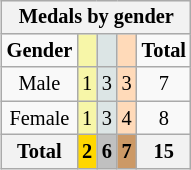<table class="wikitable" style="font-size:85%; float:right">
<tr style="background:#efefef;">
<th colspan=5>Medals by gender</th>
</tr>
<tr align=center>
<td><strong>Gender</strong></td>
<td style="background:#f7f6a8;"></td>
<td style="background:#dce5e5;"></td>
<td style="background:#ffdab9;"></td>
<td><strong>Total</strong></td>
</tr>
<tr align=center>
<td>Male</td>
<td style="background:#F7F6A8;">1</td>
<td style="background:#DCE5E5;">3</td>
<td style="background:#FFDAB9;">3</td>
<td>7</td>
</tr>
<tr align=center>
<td>Female</td>
<td style="background:#F7F6A8;">1</td>
<td style="background:#DCE5E5;">3</td>
<td style="background:#FFDAB9;">4</td>
<td>8</td>
</tr>
<tr align=center>
<th>Total</th>
<th style="background:gold;">2</th>
<th style="background:silver;">6</th>
<th style="background:#c96;">7</th>
<th>15</th>
</tr>
</table>
